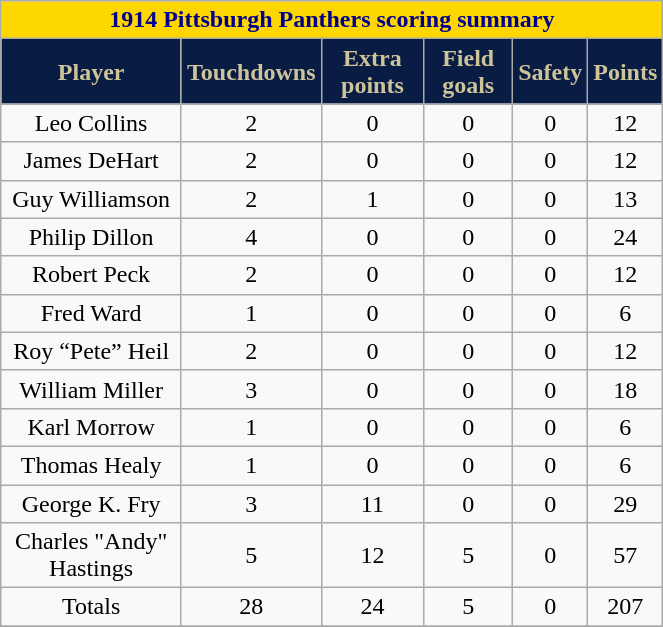<table class="wikitable" width="35%">
<tr>
<th colspan="10" style="background:gold; color:darkblue; text-align: center;"><strong>1914 Pittsburgh Panthers scoring summary</strong></th>
</tr>
<tr align="center"  style="background:#091C44;color:#CEC499;">
<td><strong>Player</strong></td>
<td><strong>Touchdowns</strong></td>
<td><strong>Extra points</strong></td>
<td><strong>Field goals</strong></td>
<td><strong>Safety</strong></td>
<td><strong>Points</strong></td>
</tr>
<tr align="center" bgcolor="">
<td>Leo Collins</td>
<td>2</td>
<td>0</td>
<td>0</td>
<td>0</td>
<td>12</td>
</tr>
<tr align="center" bgcolor="">
<td>James DeHart</td>
<td>2</td>
<td>0</td>
<td>0</td>
<td>0</td>
<td>12</td>
</tr>
<tr align="center" bgcolor="">
<td>Guy Williamson</td>
<td>2</td>
<td>1</td>
<td>0</td>
<td>0</td>
<td>13</td>
</tr>
<tr align="center" bgcolor="">
<td>Philip Dillon</td>
<td>4</td>
<td>0</td>
<td>0</td>
<td>0</td>
<td>24</td>
</tr>
<tr align="center" bgcolor="">
<td>Robert Peck</td>
<td>2</td>
<td>0</td>
<td>0</td>
<td>0</td>
<td>12</td>
</tr>
<tr align="center" bgcolor="">
<td>Fred Ward</td>
<td>1</td>
<td>0</td>
<td>0</td>
<td>0</td>
<td>6</td>
</tr>
<tr align="center" bgcolor="">
<td>Roy “Pete” Heil</td>
<td>2</td>
<td>0</td>
<td>0</td>
<td>0</td>
<td>12</td>
</tr>
<tr align="center" bgcolor="">
<td>William Miller</td>
<td>3</td>
<td>0</td>
<td>0</td>
<td>0</td>
<td>18</td>
</tr>
<tr align="center" bgcolor="">
<td>Karl Morrow</td>
<td>1</td>
<td>0</td>
<td>0</td>
<td>0</td>
<td>6</td>
</tr>
<tr align="center" bgcolor="">
<td>Thomas Healy</td>
<td>1</td>
<td>0</td>
<td>0</td>
<td>0</td>
<td>6</td>
</tr>
<tr align="center" bgcolor="">
<td>George K. Fry</td>
<td>3</td>
<td>11</td>
<td>0</td>
<td>0</td>
<td>29</td>
</tr>
<tr align="center" bgcolor="">
<td>Charles "Andy" Hastings</td>
<td>5</td>
<td>12</td>
<td>5</td>
<td>0</td>
<td>57</td>
</tr>
<tr align="center" bgcolor="">
<td>Totals</td>
<td>28</td>
<td>24</td>
<td>5</td>
<td>0</td>
<td>207</td>
</tr>
<tr align="center" bgcolor="">
</tr>
</table>
